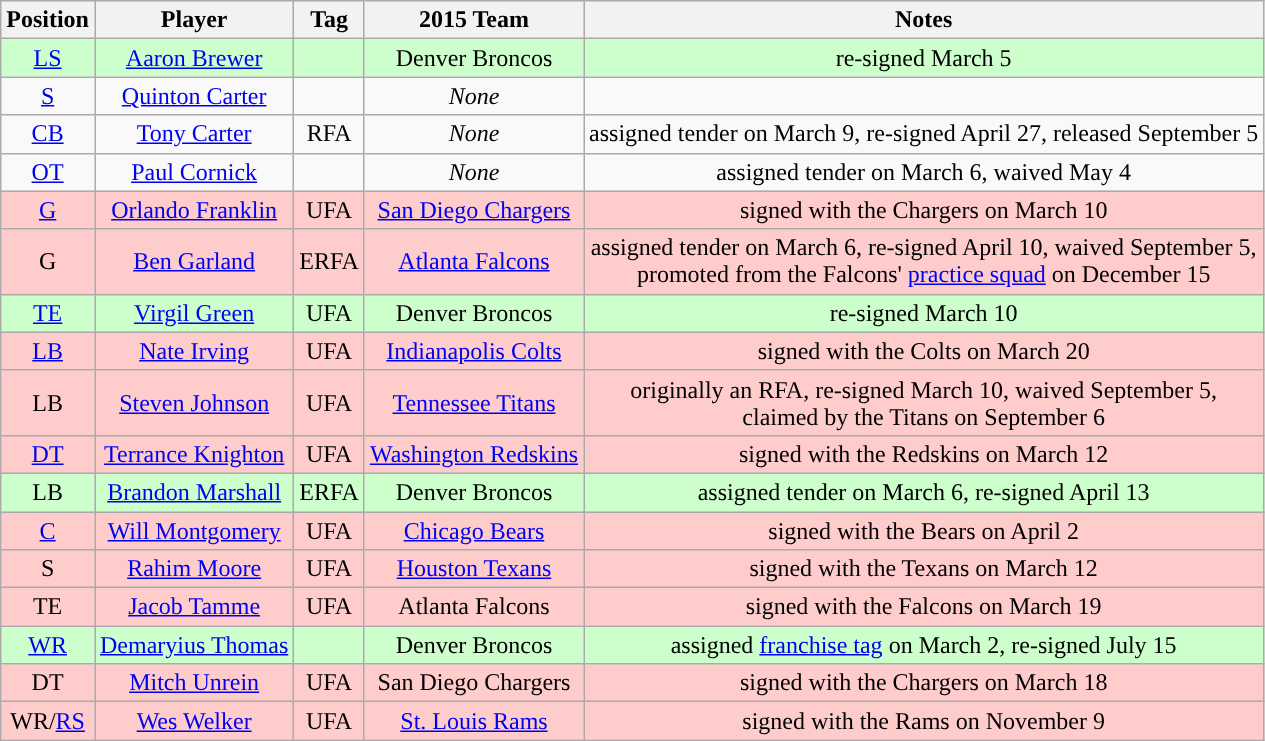<table class="wikitable" style="text-align:center">
<tr>
<th>Position</th>
<th>Player</th>
<th>Tag</th>
<th>2015 Team</th>
<th>Notes</th>
</tr>
<tr style="background:#cfc;">
<td><a href='#'>LS</a></td>
<td><a href='#'>Aaron Brewer</a></td>
<td></td>
<td>Denver Broncos</td>
<td>re-signed March 5</td>
</tr>
<tr style="background:#">
<td><a href='#'>S</a></td>
<td><a href='#'>Quinton Carter</a></td>
<td></td>
<td><em>None</em></td>
<td></td>
</tr>
<tr style="background:#;">
<td><a href='#'>CB</a></td>
<td><a href='#'>Tony Carter</a></td>
<td>RFA</td>
<td><em>None</em></td>
<td>assigned tender on March 9, re-signed April 27, released September 5</td>
</tr>
<tr style="background:#">
<td><a href='#'>OT</a></td>
<td><a href='#'>Paul Cornick</a></td>
<td></td>
<td><em>None</em></td>
<td>assigned tender on March 6, waived May 4 </td>
</tr>
<tr style="background:#fcc;">
<td><a href='#'>G</a></td>
<td><a href='#'>Orlando Franklin</a></td>
<td>UFA</td>
<td><a href='#'>San Diego Chargers</a></td>
<td>signed with the Chargers on March 10</td>
</tr>
<tr style="background:#fcc;">
<td>G</td>
<td><a href='#'>Ben Garland</a></td>
<td>ERFA</td>
<td><a href='#'>Atlanta Falcons</a></td>
<td>assigned tender on March 6, re-signed April 10, waived September 5,<br>promoted from the Falcons' <a href='#'>practice squad</a> on December 15</td>
</tr>
<tr style="background:#cfc;">
<td><a href='#'>TE</a></td>
<td><a href='#'>Virgil Green</a></td>
<td>UFA</td>
<td>Denver Broncos</td>
<td>re-signed March 10</td>
</tr>
<tr style="background:#fcc;">
<td><a href='#'>LB</a></td>
<td><a href='#'>Nate Irving</a></td>
<td>UFA</td>
<td><a href='#'>Indianapolis Colts</a></td>
<td>signed with the Colts on March 20</td>
</tr>
<tr style="background:#fcc;">
<td>LB</td>
<td><a href='#'>Steven Johnson</a></td>
<td>UFA</td>
<td><a href='#'>Tennessee Titans</a></td>
<td>originally an RFA, re-signed March 10, waived September 5,<br>claimed by the Titans on September 6</td>
</tr>
<tr style="background:#fcc;">
<td><a href='#'>DT</a></td>
<td><a href='#'>Terrance Knighton</a></td>
<td>UFA</td>
<td><a href='#'>Washington Redskins</a></td>
<td>signed with the Redskins on March 12</td>
</tr>
<tr style="background:#cfc;">
<td>LB</td>
<td><a href='#'>Brandon Marshall</a></td>
<td>ERFA</td>
<td>Denver Broncos</td>
<td>assigned tender on March 6, re-signed April 13</td>
</tr>
<tr style="background:#fcc;">
<td><a href='#'>C</a></td>
<td><a href='#'>Will Montgomery</a></td>
<td>UFA</td>
<td><a href='#'>Chicago Bears</a></td>
<td>signed with the Bears on April 2</td>
</tr>
<tr style="background:#fcc;">
<td>S</td>
<td><a href='#'>Rahim Moore</a></td>
<td>UFA</td>
<td><a href='#'>Houston Texans</a></td>
<td>signed with the Texans on March 12</td>
</tr>
<tr style="background:#fcc;">
<td>TE</td>
<td><a href='#'>Jacob Tamme</a></td>
<td>UFA</td>
<td>Atlanta Falcons</td>
<td>signed with the Falcons on March 19</td>
</tr>
<tr style="background:#cfc;">
<td><a href='#'>WR</a></td>
<td><a href='#'>Demaryius Thomas</a></td>
<td></td>
<td>Denver Broncos</td>
<td>assigned <a href='#'>franchise tag</a> on March 2, re-signed July 15</td>
</tr>
<tr style="background:#fcc;">
<td>DT</td>
<td><a href='#'>Mitch Unrein</a></td>
<td>UFA</td>
<td>San Diego Chargers</td>
<td>signed with the Chargers on March 18</td>
</tr>
<tr style="background:#fcc;">
<td>WR/<a href='#'>RS</a></td>
<td><a href='#'>Wes Welker</a></td>
<td>UFA</td>
<td><a href='#'>St. Louis Rams</a></td>
<td>signed with the Rams on November 9</td>
</tr>
</table>
